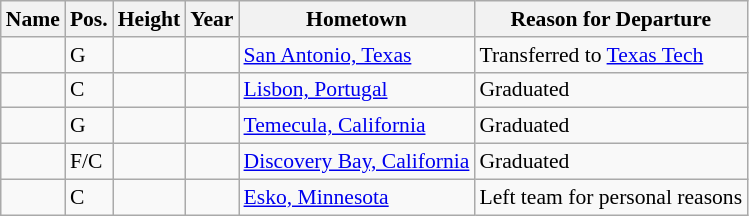<table class="wikitable sortable" style="font-size:90%;" border="1">
<tr>
<th>Name</th>
<th>Pos.</th>
<th>Height</th>
<th>Year</th>
<th>Hometown</th>
<th ! class="unsortable">Reason for Departure</th>
</tr>
<tr>
<td></td>
<td>G</td>
<td></td>
<td></td>
<td><a href='#'>San Antonio, Texas</a></td>
<td>Transferred to <a href='#'>Texas Tech</a></td>
</tr>
<tr>
<td></td>
<td>C</td>
<td></td>
<td></td>
<td><a href='#'>Lisbon, Portugal</a></td>
<td>Graduated</td>
</tr>
<tr>
<td></td>
<td>G</td>
<td></td>
<td></td>
<td><a href='#'>Temecula, California</a></td>
<td>Graduated</td>
</tr>
<tr>
<td></td>
<td>F/C</td>
<td></td>
<td></td>
<td><a href='#'>Discovery Bay, California</a></td>
<td>Graduated</td>
</tr>
<tr>
<td></td>
<td>C</td>
<td></td>
<td></td>
<td><a href='#'>Esko, Minnesota</a></td>
<td>Left team for personal reasons</td>
</tr>
</table>
